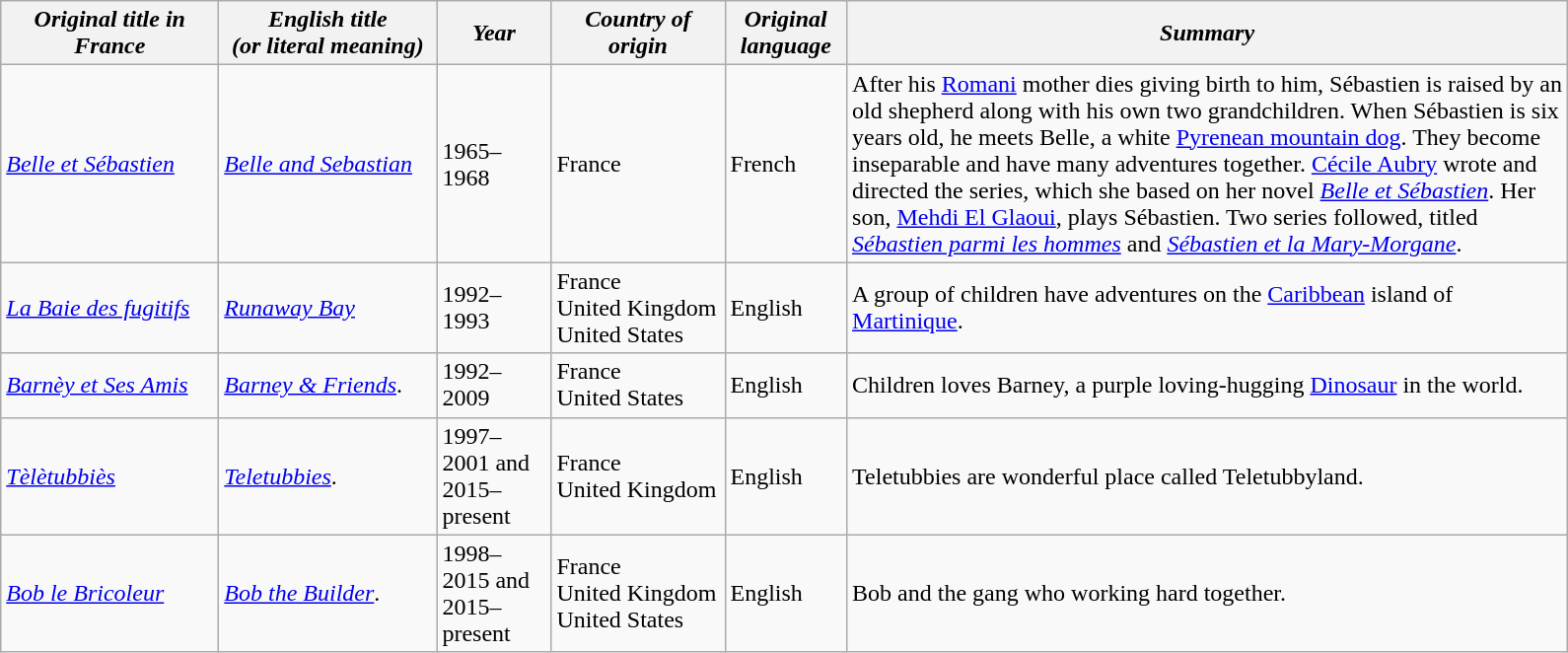<table class="wikitable">
<tr>
<th style="width:140px;"><em>Original title in France</em></th>
<th style="width:140px;"><em>English title<br>(or literal meaning)</em></th>
<th style="width:70px;"><em>Year</em></th>
<th style="width:110px;"><em>Country of origin</em></th>
<th style="width:75px;"><em>Original language</em></th>
<th style="width:480px;"><em>Summary</em></th>
</tr>
<tr>
<td><em><a href='#'>Belle et Sébastien</a></em></td>
<td><em><a href='#'>Belle and Sebastian</a></em></td>
<td>1965–1968</td>
<td>France</td>
<td>French</td>
<td>After his <a href='#'>Romani</a> mother dies giving birth to him, Sébastien is raised by an old shepherd along with his own two grandchildren. When Sébastien is six years old, he meets Belle, a white <a href='#'>Pyrenean mountain dog</a>. They become inseparable and have many adventures together. <a href='#'>Cécile Aubry</a> wrote and directed the series, which she based on her novel <em><a href='#'>Belle et Sébastien</a></em>. Her son, <a href='#'>Mehdi El Glaoui</a>, plays Sébastien. Two series followed, titled <em><a href='#'>Sébastien parmi les hommes</a></em> and <em><a href='#'>Sébastien et la Mary-Morgane</a></em>.</td>
</tr>
<tr>
<td><em><a href='#'>La Baie des fugitifs</a></em></td>
<td><em><a href='#'>Runaway Bay</a></em></td>
<td>1992–1993</td>
<td>France<br>United Kingdom<br>United States</td>
<td>English</td>
<td>A group of children have adventures on the <a href='#'>Caribbean</a> island of <a href='#'>Martinique</a>.</td>
</tr>
<tr>
<td><em><a href='#'>Barnèy et Ses Amis</a></em></td>
<td><em><a href='#'>Barney & Friends</a></em>.</td>
<td>1992–2009</td>
<td>France<br>United States</td>
<td>English</td>
<td>Children loves Barney, a purple loving-hugging <a href='#'>Dinosaur</a> in the world.</td>
</tr>
<tr>
<td><em><a href='#'>Tèlètubbiès</a></em></td>
<td><em><a href='#'>Teletubbies</a></em>.</td>
<td>1997–2001 and 2015–present</td>
<td>France<br>United Kingdom</td>
<td>English</td>
<td>Teletubbies are wonderful place called Teletubbyland.</td>
</tr>
<tr>
<td><em><a href='#'>Bob le Bricoleur</a></em></td>
<td><em><a href='#'>Bob the Builder</a></em>.</td>
<td>1998–2015 and 2015–present</td>
<td>France<br>United Kingdom<br>United States</td>
<td>English</td>
<td>Bob and the gang who working hard together.</td>
</tr>
</table>
